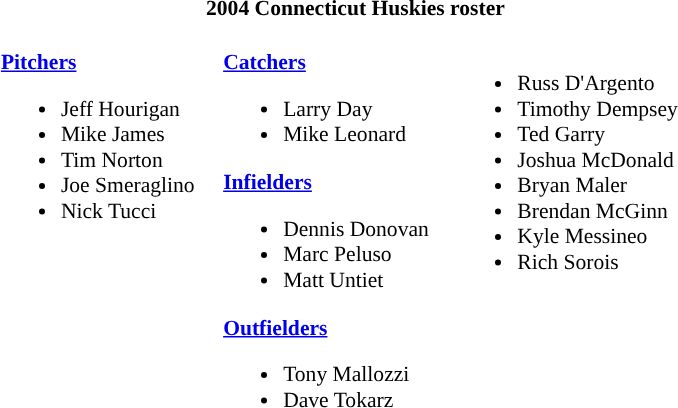<table class="toccolours" style="border-collapse:collapse; font-size:90%;">
<tr>
<th colspan=9>2004 Connecticut Huskies roster</th>
</tr>
<tr>
</tr>
<tr>
<td width="03"> </td>
<td valign="top"><br><strong><a href='#'>Pitchers</a></strong><ul><li>Jeff Hourigan</li><li>Mike James</li><li>Tim Norton</li><li>Joe Smeraglino</li><li>Nick Tucci</li></ul></td>
<td width="15"> </td>
<td valign="top"><br><strong><a href='#'>Catchers</a></strong><ul><li>Larry Day</li><li>Mike Leonard</li></ul><strong><a href='#'>Infielders</a></strong><ul><li>Dennis Donovan</li><li>Marc Peluso</li><li>Matt Untiet</li></ul><strong><a href='#'>Outfielders</a></strong><ul><li>Tony Mallozzi</li><li>Dave Tokarz</li></ul></td>
<td width="15"> </td>
<td valign="top"><br><ul><li>Russ D'Argento</li><li>Timothy Dempsey</li><li>Ted Garry</li><li>Joshua McDonald</li><li>Bryan Maler</li><li>Brendan McGinn</li><li>Kyle Messineo</li><li>Rich Sorois</li></ul></td>
<td width="25"> </td>
</tr>
</table>
